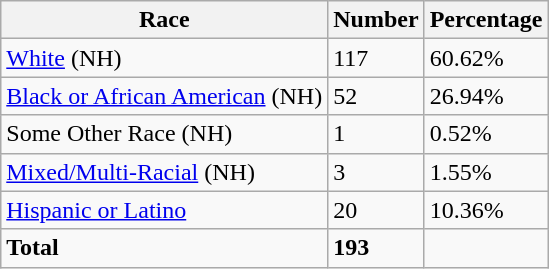<table class="wikitable">
<tr>
<th>Race</th>
<th>Number</th>
<th>Percentage</th>
</tr>
<tr>
<td><a href='#'>White</a> (NH)</td>
<td>117</td>
<td>60.62%</td>
</tr>
<tr>
<td><a href='#'>Black or African American</a> (NH)</td>
<td>52</td>
<td>26.94%</td>
</tr>
<tr>
<td>Some Other Race (NH)</td>
<td>1</td>
<td>0.52%</td>
</tr>
<tr>
<td><a href='#'>Mixed/Multi-Racial</a> (NH)</td>
<td>3</td>
<td>1.55%</td>
</tr>
<tr>
<td><a href='#'>Hispanic or Latino</a></td>
<td>20</td>
<td>10.36%</td>
</tr>
<tr>
<td><strong>Total</strong></td>
<td><strong>193</strong></td>
<td></td>
</tr>
</table>
